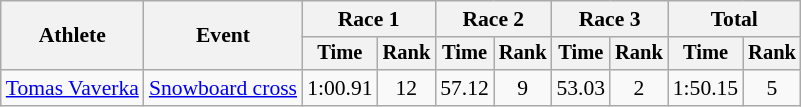<table class="wikitable" style="font-size:90%">
<tr>
<th rowspan="2">Athlete</th>
<th rowspan="2">Event</th>
<th colspan=2>Race 1</th>
<th colspan=2>Race 2</th>
<th colspan=2>Race 3</th>
<th colspan=2>Total</th>
</tr>
<tr style="font-size:95%">
<th>Time</th>
<th>Rank</th>
<th>Time</th>
<th>Rank</th>
<th>Time</th>
<th>Rank</th>
<th>Time</th>
<th>Rank</th>
</tr>
<tr align=center>
<td align=left><a href='#'>Tomas Vaverka</a></td>
<td align=left><a href='#'>Snowboard cross</a></td>
<td>1:00.91</td>
<td>12</td>
<td>57.12</td>
<td>9</td>
<td>53.03</td>
<td>2</td>
<td>1:50.15</td>
<td>5</td>
</tr>
</table>
